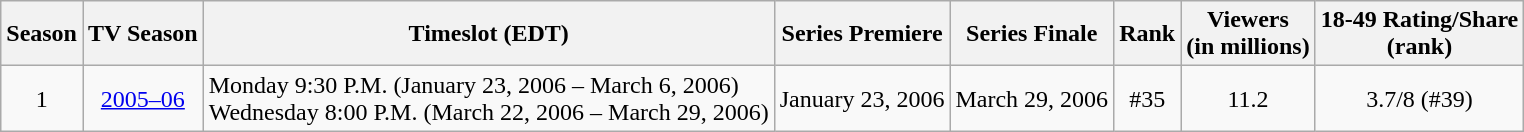<table class="wikitable">
<tr>
<th>Season</th>
<th>TV Season</th>
<th>Timeslot (EDT)</th>
<th>Series Premiere</th>
<th>Series Finale</th>
<th>Rank</th>
<th>Viewers<br>(in millions)</th>
<th>18-49 Rating/Share<br> (rank)</th>
</tr>
<tr style="background-color:#F9F9F9">
<td style="background:#F9F9F9;text-align:center">1</td>
<td style="text-align:center"><a href='#'>2005–06</a></td>
<td style="background:#F9F9F9;font-weight:normal;text-align:left;">Monday 9:30 P.M. (January 23, 2006 – March 6, 2006)<br>Wednesday 8:00 P.M. (March 22, 2006 – March 29, 2006)</td>
<td>January 23, 2006</td>
<td>March 29, 2006</td>
<td style="text-align:center">#35</td>
<td style="text-align:center">11.2</td>
<td style="text-align:center">3.7/8 (#39)</td>
</tr>
</table>
